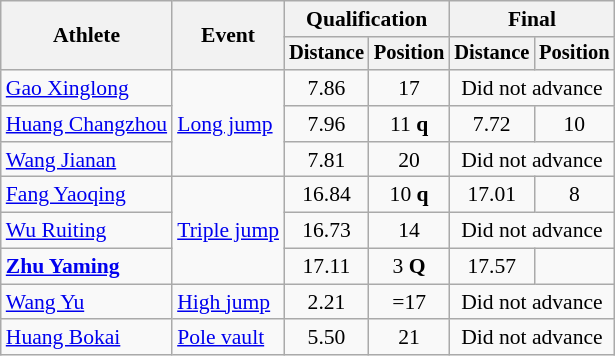<table class=wikitable style=font-size:90%;text-align:center>
<tr>
<th rowspan=2>Athlete</th>
<th rowspan=2>Event</th>
<th colspan=2>Qualification</th>
<th colspan=2>Final</th>
</tr>
<tr style=font-size:95%>
<th>Distance</th>
<th>Position</th>
<th>Distance</th>
<th>Position</th>
</tr>
<tr>
<td align=left><a href='#'>Gao Xinglong</a></td>
<td align=left rowspan=3><a href='#'>Long jump</a></td>
<td>7.86</td>
<td>17</td>
<td colspan=2>Did not advance</td>
</tr>
<tr>
<td align=left><a href='#'>Huang Changzhou</a></td>
<td>7.96</td>
<td>11 <strong>q</strong></td>
<td>7.72</td>
<td>10</td>
</tr>
<tr>
<td align=left><a href='#'>Wang Jianan</a></td>
<td>7.81</td>
<td>20</td>
<td colspan=2>Did not advance</td>
</tr>
<tr>
<td align=left><a href='#'>Fang Yaoqing</a></td>
<td align=left rowspan=3><a href='#'>Triple jump</a></td>
<td>16.84</td>
<td>10 <strong>q</strong></td>
<td>17.01</td>
<td>8</td>
</tr>
<tr>
<td align=left><a href='#'>Wu Ruiting</a></td>
<td>16.73</td>
<td>14</td>
<td colspan=2>Did not advance</td>
</tr>
<tr>
<td align=left><strong><a href='#'>Zhu Yaming</a></strong></td>
<td>17.11</td>
<td>3 <strong>Q</strong></td>
<td>17.57</td>
<td></td>
</tr>
<tr align=center>
<td align=left><a href='#'>Wang Yu</a></td>
<td align=left><a href='#'>High jump</a></td>
<td>2.21</td>
<td>=17</td>
<td colspan=2>Did not advance</td>
</tr>
<tr align=center>
<td align=left><a href='#'>Huang Bokai</a></td>
<td align=left><a href='#'>Pole vault</a></td>
<td>5.50</td>
<td>21</td>
<td colspan=2>Did not advance</td>
</tr>
</table>
